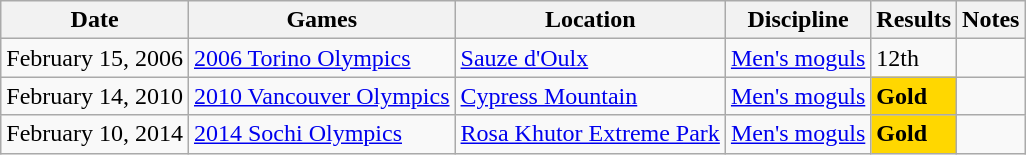<table class=wikitable>
<tr>
<th>Date</th>
<th>Games</th>
<th>Location</th>
<th>Discipline</th>
<th>Results</th>
<th>Notes</th>
</tr>
<tr>
<td>February 15, 2006</td>
<td><a href='#'>2006 Torino Olympics</a></td>
<td><a href='#'>Sauze d'Oulx</a></td>
<td><a href='#'>Men's moguls</a></td>
<td>12th</td>
<td></td>
</tr>
<tr>
<td>February 14, 2010</td>
<td><a href='#'>2010 Vancouver Olympics</a></td>
<td><a href='#'>Cypress Mountain</a></td>
<td><a href='#'>Men's moguls</a></td>
<td style="background-color: gold"><strong>Gold</strong></td>
<td></td>
</tr>
<tr>
<td>February 10, 2014</td>
<td><a href='#'>2014 Sochi Olympics</a></td>
<td><a href='#'>Rosa Khutor Extreme Park</a></td>
<td><a href='#'>Men's moguls</a></td>
<td style="background-color: gold"><strong>Gold</strong></td>
<td></td>
</tr>
</table>
